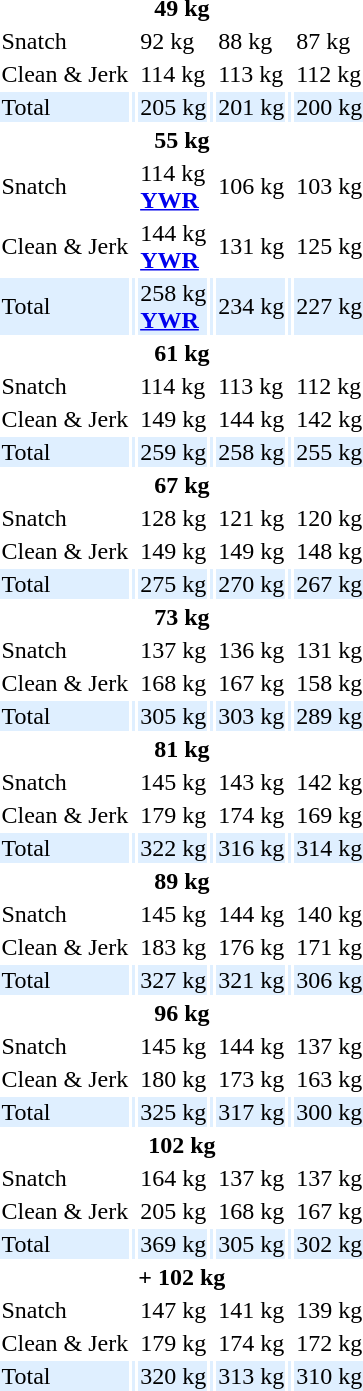<table>
<tr>
<th colspan=7>49 kg</th>
</tr>
<tr>
<td>Snatch</td>
<td></td>
<td>92 kg</td>
<td></td>
<td>88 kg</td>
<td></td>
<td>87 kg</td>
</tr>
<tr>
<td>Clean & Jerk</td>
<td></td>
<td>114 kg</td>
<td></td>
<td>113 kg</td>
<td></td>
<td>112 kg</td>
</tr>
<tr bgcolor=#dfefff>
<td>Total</td>
<td></td>
<td>205 kg</td>
<td></td>
<td>201 kg</td>
<td></td>
<td>200 kg</td>
</tr>
<tr>
<th colspan=7>55 kg</th>
</tr>
<tr>
<td>Snatch</td>
<td></td>
<td>114 kg<br><strong><a href='#'>YWR</a></strong></td>
<td></td>
<td>106 kg</td>
<td></td>
<td>103 kg</td>
</tr>
<tr>
<td>Clean & Jerk</td>
<td></td>
<td>144 kg<br><strong><a href='#'>YWR</a></strong></td>
<td></td>
<td>131 kg</td>
<td></td>
<td>125 kg</td>
</tr>
<tr bgcolor=#dfefff>
<td>Total</td>
<td></td>
<td>258 kg<br><strong><a href='#'>YWR</a></strong></td>
<td></td>
<td>234 kg</td>
<td></td>
<td>227 kg</td>
</tr>
<tr>
<th colspan=7>61 kg</th>
</tr>
<tr>
<td>Snatch</td>
<td></td>
<td>114 kg</td>
<td></td>
<td>113 kg</td>
<td></td>
<td>112 kg</td>
</tr>
<tr>
<td>Clean & Jerk</td>
<td></td>
<td>149 kg</td>
<td></td>
<td>144 kg</td>
<td></td>
<td>142 kg</td>
</tr>
<tr bgcolor=#dfefff>
<td>Total</td>
<td></td>
<td>259 kg</td>
<td></td>
<td>258 kg</td>
<td></td>
<td>255 kg</td>
</tr>
<tr>
<th colspan=7>67 kg</th>
</tr>
<tr>
<td>Snatch</td>
<td></td>
<td>128 kg</td>
<td></td>
<td>121 kg</td>
<td></td>
<td>120 kg</td>
</tr>
<tr>
<td>Clean & Jerk</td>
<td></td>
<td>149 kg</td>
<td></td>
<td>149 kg</td>
<td></td>
<td>148 kg</td>
</tr>
<tr bgcolor=#dfefff>
<td>Total</td>
<td></td>
<td>275 kg</td>
<td></td>
<td>270 kg</td>
<td></td>
<td>267 kg</td>
</tr>
<tr>
<th colspan=7>73 kg</th>
</tr>
<tr>
<td>Snatch</td>
<td></td>
<td>137 kg</td>
<td></td>
<td>136 kg</td>
<td></td>
<td>131 kg</td>
</tr>
<tr>
<td>Clean & Jerk</td>
<td></td>
<td>168 kg</td>
<td></td>
<td>167 kg</td>
<td></td>
<td>158 kg</td>
</tr>
<tr bgcolor=#dfefff>
<td>Total</td>
<td></td>
<td>305 kg</td>
<td></td>
<td>303 kg</td>
<td></td>
<td>289 kg</td>
</tr>
<tr>
<th colspan=7>81 kg</th>
</tr>
<tr>
<td>Snatch</td>
<td></td>
<td>145 kg</td>
<td></td>
<td>143 kg</td>
<td></td>
<td>142 kg</td>
</tr>
<tr>
<td>Clean & Jerk</td>
<td></td>
<td>179 kg</td>
<td></td>
<td>174 kg</td>
<td></td>
<td>169 kg</td>
</tr>
<tr bgcolor=#dfefff>
<td>Total</td>
<td></td>
<td>322 kg</td>
<td></td>
<td>316 kg</td>
<td></td>
<td>314 kg</td>
</tr>
<tr>
<th colspan=7>89 kg</th>
</tr>
<tr>
<td>Snatch</td>
<td></td>
<td>145 kg</td>
<td></td>
<td>144 kg</td>
<td></td>
<td>140 kg</td>
</tr>
<tr>
<td>Clean & Jerk</td>
<td></td>
<td>183 kg</td>
<td></td>
<td>176 kg</td>
<td></td>
<td>171 kg</td>
</tr>
<tr bgcolor=#dfefff>
<td>Total</td>
<td></td>
<td>327 kg</td>
<td></td>
<td>321 kg</td>
<td></td>
<td>306 kg</td>
</tr>
<tr>
<th colspan=7>96 kg</th>
</tr>
<tr>
<td>Snatch</td>
<td></td>
<td>145 kg</td>
<td></td>
<td>144 kg</td>
<td></td>
<td>137 kg</td>
</tr>
<tr>
<td>Clean & Jerk</td>
<td></td>
<td>180 kg</td>
<td></td>
<td>173 kg</td>
<td></td>
<td>163 kg</td>
</tr>
<tr bgcolor=#dfefff>
<td>Total</td>
<td></td>
<td>325 kg</td>
<td></td>
<td>317 kg</td>
<td></td>
<td>300 kg</td>
</tr>
<tr>
<th colspan=7>102 kg</th>
</tr>
<tr>
<td>Snatch</td>
<td></td>
<td>164 kg</td>
<td></td>
<td>137 kg</td>
<td></td>
<td>137 kg</td>
</tr>
<tr>
<td>Clean & Jerk</td>
<td></td>
<td>205 kg</td>
<td></td>
<td>168 kg</td>
<td></td>
<td>167 kg</td>
</tr>
<tr bgcolor=#dfefff>
<td>Total</td>
<td></td>
<td>369 kg</td>
<td></td>
<td>305 kg</td>
<td></td>
<td>302 kg</td>
</tr>
<tr>
<th colspan=7>+ 102 kg</th>
</tr>
<tr>
<td>Snatch</td>
<td></td>
<td>147 kg</td>
<td></td>
<td>141 kg</td>
<td></td>
<td>139 kg</td>
</tr>
<tr>
<td>Clean & Jerk</td>
<td></td>
<td>179 kg</td>
<td></td>
<td>174 kg</td>
<td></td>
<td>172 kg</td>
</tr>
<tr bgcolor=#dfefff>
<td>Total</td>
<td></td>
<td>320 kg</td>
<td></td>
<td>313 kg</td>
<td></td>
<td>310 kg</td>
</tr>
</table>
